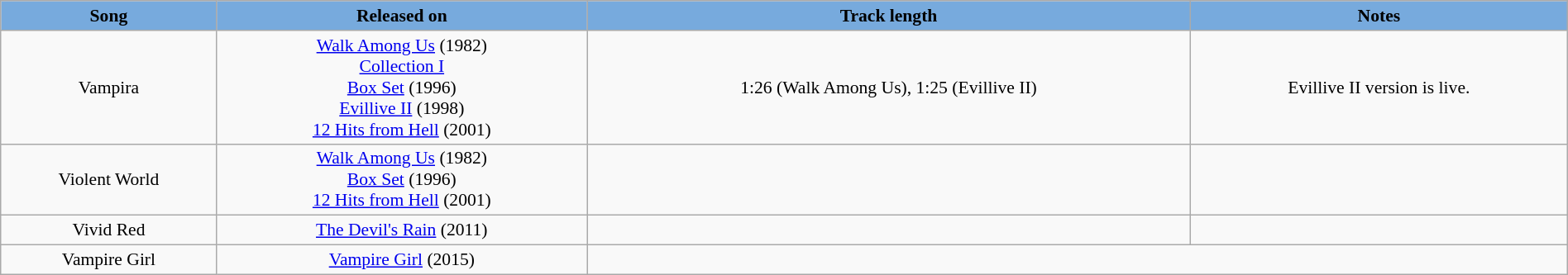<table class="wikitable" style="margin:0.5em auto; clear:both; font-size:.9em; text-align:center; width:100%">
<tr>
<th style="background: #7ad;">Song</th>
<th style="background: #7ad;">Released on</th>
<th style="background: #7ad;">Track length</th>
<th style="background: #7ad;">Notes</th>
</tr>
<tr>
<td>Vampira</td>
<td><a href='#'>Walk Among Us</a> (1982)<br><a href='#'>Collection I</a><br><a href='#'>Box Set</a> (1996)<br><a href='#'>Evillive II</a> (1998)<br><a href='#'>12 Hits from Hell</a> (2001)</td>
<td>1:26 (Walk Among Us), 1:25 (Evillive II)</td>
<td>Evillive II version is live.</td>
</tr>
<tr>
<td>Violent World</td>
<td><a href='#'>Walk Among Us</a> (1982)<br><a href='#'>Box Set</a> (1996)<br><a href='#'>12 Hits from Hell</a> (2001)</td>
<td></td>
<td></td>
</tr>
<tr>
<td>Vivid Red</td>
<td><a href='#'>The Devil's Rain</a> (2011)</td>
<td></td>
<td></td>
</tr>
<tr>
<td>Vampire Girl</td>
<td><a href='#'>Vampire Girl</a> (2015)</td>
</tr>
</table>
